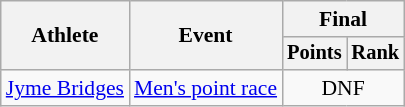<table class="wikitable" style="font-size:90%;">
<tr>
<th rowspan=2>Athlete</th>
<th rowspan=2>Event</th>
<th colspan=2>Final</th>
</tr>
<tr style="font-size:95%">
<th>Points</th>
<th>Rank</th>
</tr>
<tr align=center>
<td align=left><a href='#'>Jyme Bridges</a></td>
<td align=left rowspan=1><a href='#'>Men's point race</a></td>
<td colspan=2>DNF</td>
</tr>
</table>
